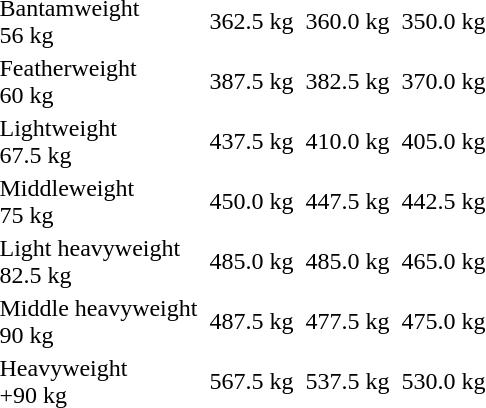<table>
<tr>
<td>Bantamweight<br>56 kg</td>
<td></td>
<td>362.5 kg</td>
<td></td>
<td>360.0 kg</td>
<td></td>
<td>350.0 kg</td>
</tr>
<tr>
<td>Featherweight<br>60 kg</td>
<td></td>
<td>387.5 kg</td>
<td></td>
<td>382.5 kg</td>
<td></td>
<td>370.0 kg</td>
</tr>
<tr>
<td>Lightweight<br>67.5 kg</td>
<td></td>
<td>437.5 kg</td>
<td></td>
<td>410.0 kg</td>
<td></td>
<td>405.0 kg</td>
</tr>
<tr>
<td>Middleweight<br>75 kg</td>
<td></td>
<td>450.0 kg</td>
<td></td>
<td>447.5 kg</td>
<td></td>
<td>442.5 kg</td>
</tr>
<tr>
<td>Light heavyweight<br>82.5 kg</td>
<td></td>
<td>485.0 kg</td>
<td></td>
<td>485.0 kg</td>
<td></td>
<td>465.0 kg</td>
</tr>
<tr>
<td>Middle heavyweight<br>90 kg</td>
<td></td>
<td>487.5 kg</td>
<td></td>
<td>477.5 kg</td>
<td></td>
<td>475.0 kg</td>
</tr>
<tr>
<td>Heavyweight<br>+90 kg</td>
<td></td>
<td>567.5 kg</td>
<td></td>
<td>537.5 kg</td>
<td></td>
<td>530.0 kg</td>
</tr>
</table>
